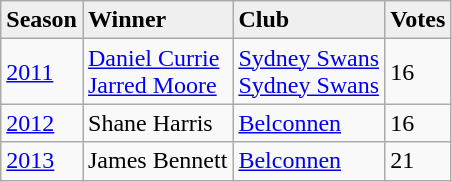<table class="wikitable">
<tr style="background:#efefef;">
<td><strong>Season</strong></td>
<td><strong>Winner</strong></td>
<td><strong>Club</strong></td>
<td><strong>Votes</strong></td>
</tr>
<tr>
<td><a href='#'>2011</a></td>
<td><a href='#'>Daniel Currie</a> <br> <a href='#'>Jarred Moore</a></td>
<td><a href='#'>Sydney Swans</a><br> <a href='#'>Sydney Swans</a></td>
<td>16</td>
</tr>
<tr>
<td><a href='#'>2012</a></td>
<td>Shane Harris</td>
<td><a href='#'>Belconnen</a></td>
<td>16</td>
</tr>
<tr>
<td><a href='#'>2013</a></td>
<td>James Bennett</td>
<td><a href='#'>Belconnen</a></td>
<td>21</td>
</tr>
</table>
